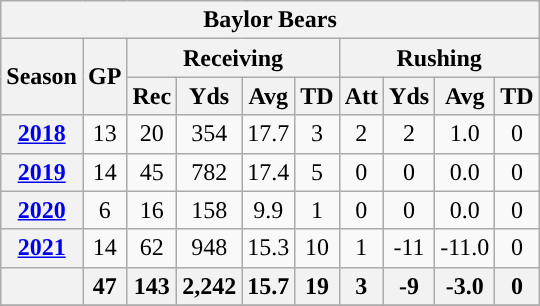<table class="wikitable" style="text-align:center;">
<tr>
<th colspan="10">Baylor Bears</th>
</tr>
<tr>
<th rowspan="2">Season</th>
<th rowspan="2">GP</th>
<th colspan="4">Receiving</th>
<th colspan="4">Rushing</th>
</tr>
<tr>
<th>Rec</th>
<th>Yds</th>
<th>Avg</th>
<th>TD</th>
<th>Att</th>
<th>Yds</th>
<th>Avg</th>
<th>TD</th>
</tr>
<tr>
<th><a href='#'>2018</a></th>
<td>13</td>
<td>20</td>
<td>354</td>
<td>17.7</td>
<td>3</td>
<td>2</td>
<td>2</td>
<td>1.0</td>
<td>0</td>
</tr>
<tr>
<th><a href='#'>2019</a></th>
<td>14</td>
<td>45</td>
<td>782</td>
<td>17.4</td>
<td>5</td>
<td>0</td>
<td>0</td>
<td>0.0</td>
<td>0</td>
</tr>
<tr>
<th><a href='#'>2020</a></th>
<td>6</td>
<td>16</td>
<td>158</td>
<td>9.9</td>
<td>1</td>
<td>0</td>
<td>0</td>
<td>0.0</td>
<td>0</td>
</tr>
<tr>
<th><a href='#'>2021</a></th>
<td>14</td>
<td>62</td>
<td>948</td>
<td>15.3</td>
<td>10</td>
<td>1</td>
<td>-11</td>
<td>-11.0</td>
<td>0</td>
</tr>
<tr>
<th></th>
<th>47</th>
<th>143</th>
<th>2,242</th>
<th>15.7</th>
<th>19</th>
<th>3</th>
<th>-9</th>
<th>-3.0</th>
<th>0</th>
</tr>
<tr>
</tr>
</table>
